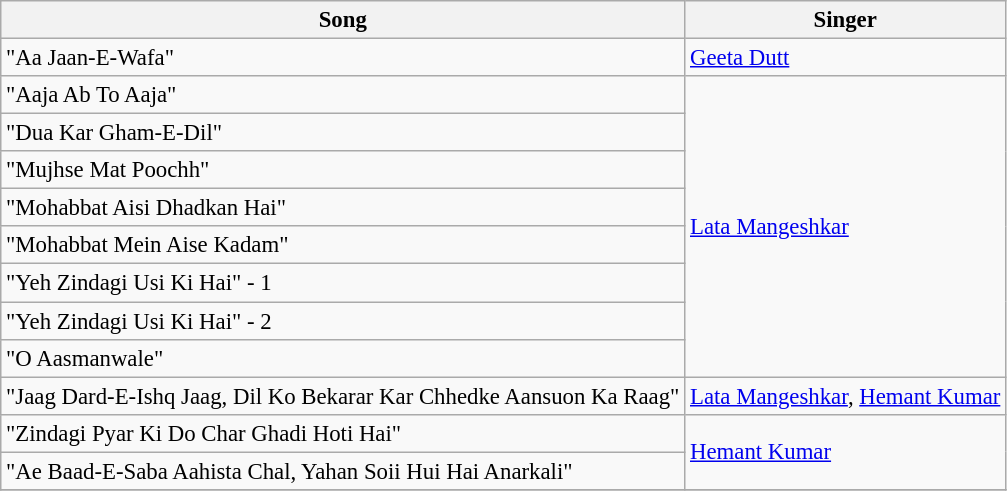<table class="wikitable" style="font-size:95%;">
<tr>
<th>Song</th>
<th>Singer</th>
</tr>
<tr>
<td>"Aa Jaan-E-Wafa"</td>
<td><a href='#'>Geeta Dutt</a></td>
</tr>
<tr>
<td>"Aaja Ab To Aaja"</td>
<td rowspan=8><a href='#'>Lata Mangeshkar</a></td>
</tr>
<tr>
<td>"Dua Kar Gham-E-Dil"</td>
</tr>
<tr>
<td>"Mujhse Mat Poochh"</td>
</tr>
<tr>
<td>"Mohabbat Aisi Dhadkan Hai"</td>
</tr>
<tr>
<td>"Mohabbat Mein Aise Kadam"</td>
</tr>
<tr>
<td>"Yeh Zindagi Usi Ki Hai" - 1</td>
</tr>
<tr>
<td>"Yeh Zindagi Usi Ki Hai" - 2</td>
</tr>
<tr>
<td>"O Aasmanwale"</td>
</tr>
<tr>
<td>"Jaag Dard-E-Ishq Jaag, Dil Ko Bekarar Kar Chhedke Aansuon Ka Raag"</td>
<td><a href='#'>Lata Mangeshkar</a>, <a href='#'>Hemant Kumar</a></td>
</tr>
<tr>
<td>"Zindagi Pyar Ki Do Char Ghadi Hoti Hai"</td>
<td rowspan=2><a href='#'>Hemant Kumar</a></td>
</tr>
<tr>
<td>"Ae Baad-E-Saba Aahista Chal, Yahan Soii Hui Hai Anarkali"</td>
</tr>
<tr>
</tr>
</table>
